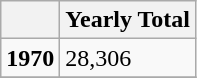<table class="wikitable">
<tr>
<th></th>
<th>Yearly Total</th>
</tr>
<tr>
<td><strong>1970</strong></td>
<td>28,306</td>
</tr>
<tr>
</tr>
</table>
